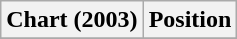<table class="wikitable">
<tr>
<th bgcolor="#ebf5ff">Chart (2003)</th>
<th bgcolor="#ebf5ff">Position</th>
</tr>
<tr>
</tr>
</table>
